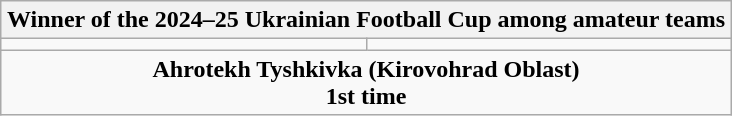<table class=wikitable style="text-align:center; margin:auto">
<tr>
<th colspan=2>Winner of the 2024–25 Ukrainian Football Cup among amateur teams</th>
</tr>
<tr>
<td></td>
<td></td>
</tr>
<tr>
<td colspan=2><strong>Ahrotekh Tyshkivka (Kirovohrad Oblast)</strong><br><strong>1st time</strong></td>
</tr>
</table>
